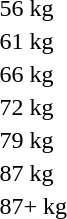<table>
<tr>
<td>56 kg</td>
<td></td>
<td></td>
<td></td>
</tr>
<tr>
<td>61 kg</td>
<td></td>
<td></td>
<td></td>
</tr>
<tr>
<td>66 kg</td>
<td></td>
<td></td>
<td></td>
</tr>
<tr>
<td>72 kg</td>
<td></td>
<td></td>
<td></td>
</tr>
<tr>
<td>79 kg</td>
<td></td>
<td></td>
<td></td>
</tr>
<tr>
<td>87 kg</td>
<td></td>
<td></td>
<td></td>
</tr>
<tr>
<td>87+ kg</td>
<td></td>
<td></td>
<td></td>
</tr>
</table>
